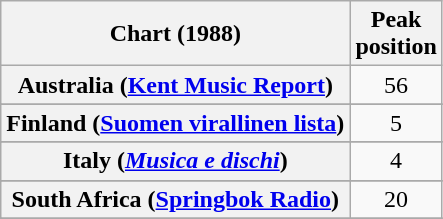<table class="wikitable sortable plainrowheaders" style="text-align:center">
<tr>
<th scope="col">Chart (1988)</th>
<th scope="col">Peak<br>position</th>
</tr>
<tr>
<th scope="row">Australia (<a href='#'>Kent Music Report</a>)</th>
<td>56</td>
</tr>
<tr>
</tr>
<tr>
<th scope="row">Finland (<a href='#'>Suomen virallinen lista</a>)</th>
<td>5</td>
</tr>
<tr>
</tr>
<tr>
</tr>
<tr>
<th scope="row">Italy (<em><a href='#'>Musica e dischi</a></em>)</th>
<td>4</td>
</tr>
<tr>
</tr>
<tr>
</tr>
<tr>
<th scope="row">South Africa (<a href='#'>Springbok Radio</a>)</th>
<td>20</td>
</tr>
<tr>
</tr>
<tr>
</tr>
</table>
